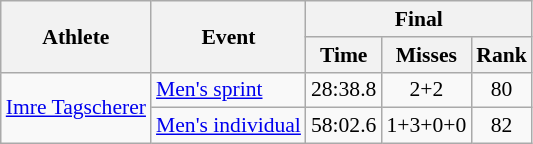<table class="wikitable" style="font-size:90%">
<tr>
<th rowspan="2">Athlete</th>
<th rowspan="2">Event</th>
<th colspan="3">Final</th>
</tr>
<tr>
<th>Time</th>
<th>Misses</th>
<th>Rank</th>
</tr>
<tr>
<td rowspan="2"><a href='#'>Imre Tagscherer</a></td>
<td><a href='#'>Men's sprint</a></td>
<td align="center">28:38.8</td>
<td align="center">2+2</td>
<td align="center">80</td>
</tr>
<tr>
<td><a href='#'>Men's individual</a></td>
<td align="center">58:02.6</td>
<td align="center">1+3+0+0</td>
<td align="center">82</td>
</tr>
</table>
